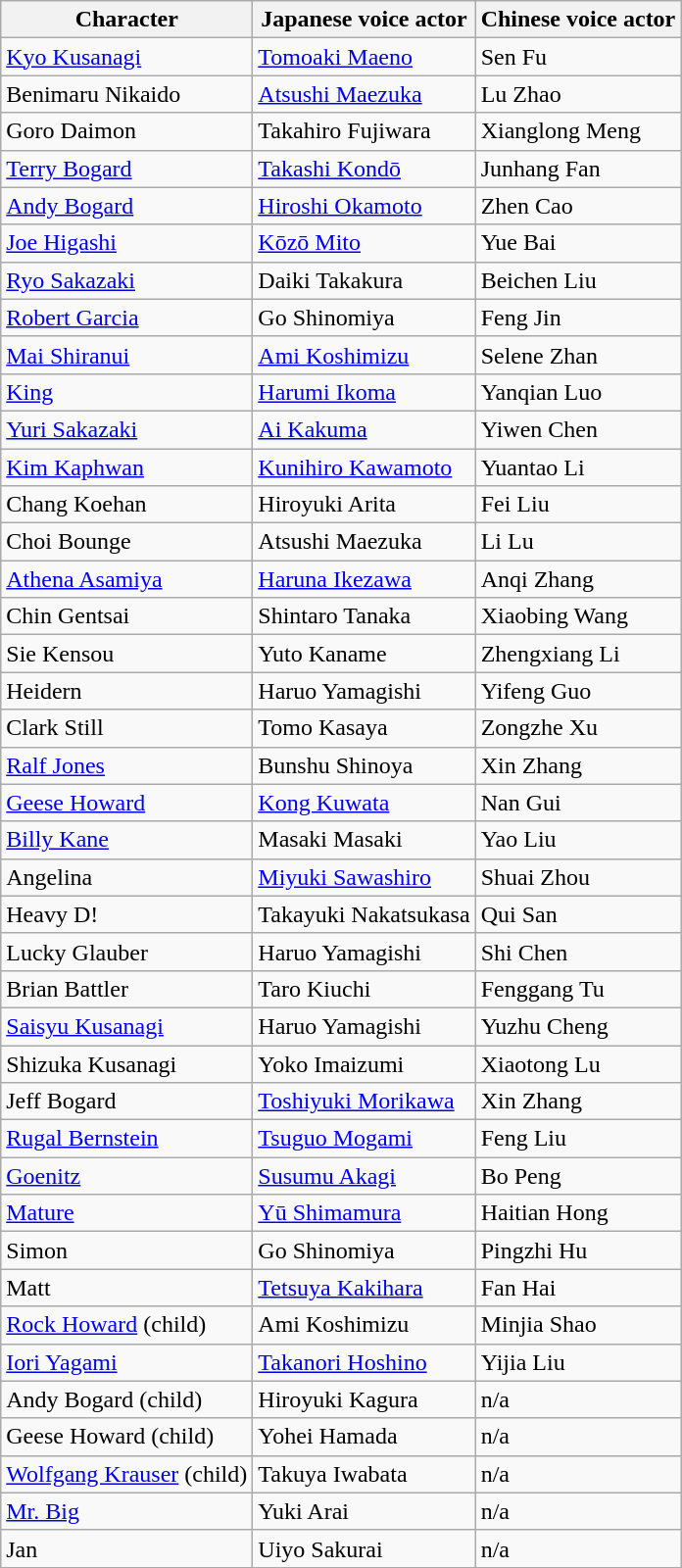<table class="wikitable sortable">
<tr>
<th>Character</th>
<th>Japanese voice actor</th>
<th>Chinese voice actor</th>
</tr>
<tr>
<td><a href='#'>Kyo Kusanagi</a></td>
<td><a href='#'>Tomoaki Maeno</a></td>
<td>Sen Fu</td>
</tr>
<tr>
<td>Benimaru Nikaido</td>
<td><a href='#'>Atsushi Maezuka</a></td>
<td>Lu Zhao</td>
</tr>
<tr>
<td>Goro Daimon</td>
<td>Takahiro Fujiwara</td>
<td>Xianglong Meng</td>
</tr>
<tr>
<td><a href='#'>Terry Bogard</a></td>
<td><a href='#'>Takashi Kondō</a></td>
<td>Junhang Fan</td>
</tr>
<tr>
<td><a href='#'>Andy Bogard</a></td>
<td><a href='#'>Hiroshi Okamoto</a></td>
<td>Zhen Cao</td>
</tr>
<tr>
<td><a href='#'>Joe Higashi</a></td>
<td><a href='#'>Kōzō Mito</a></td>
<td>Yue Bai</td>
</tr>
<tr>
<td><a href='#'>Ryo Sakazaki</a></td>
<td>Daiki Takakura</td>
<td>Beichen Liu</td>
</tr>
<tr>
<td><a href='#'>Robert Garcia</a></td>
<td>Go Shinomiya</td>
<td>Feng Jin</td>
</tr>
<tr>
<td><a href='#'>Mai Shiranui</a></td>
<td><a href='#'>Ami Koshimizu</a></td>
<td>Selene Zhan</td>
</tr>
<tr>
<td><a href='#'>King</a></td>
<td><a href='#'>Harumi Ikoma</a></td>
<td>Yanqian Luo</td>
</tr>
<tr>
<td><a href='#'>Yuri Sakazaki</a></td>
<td><a href='#'>Ai Kakuma</a></td>
<td>Yiwen Chen</td>
</tr>
<tr>
<td><a href='#'>Kim Kaphwan</a></td>
<td><a href='#'>Kunihiro Kawamoto</a></td>
<td>Yuantao Li</td>
</tr>
<tr>
<td>Chang Koehan</td>
<td>Hiroyuki Arita</td>
<td>Fei Liu</td>
</tr>
<tr>
<td>Choi Bounge</td>
<td>Atsushi Maezuka</td>
<td>Li Lu</td>
</tr>
<tr>
<td><a href='#'>Athena Asamiya</a></td>
<td><a href='#'>Haruna Ikezawa</a></td>
<td>Anqi Zhang</td>
</tr>
<tr>
<td>Chin Gentsai</td>
<td>Shintaro Tanaka</td>
<td>Xiaobing Wang</td>
</tr>
<tr>
<td>Sie Kensou</td>
<td>Yuto Kaname</td>
<td>Zhengxiang Li</td>
</tr>
<tr>
<td>Heidern</td>
<td>Haruo Yamagishi</td>
<td>Yifeng Guo</td>
</tr>
<tr>
<td>Clark Still</td>
<td>Tomo Kasaya</td>
<td>Zongzhe Xu</td>
</tr>
<tr>
<td><a href='#'>Ralf Jones</a></td>
<td>Bunshu Shinoya</td>
<td>Xin Zhang</td>
</tr>
<tr>
<td><a href='#'>Geese Howard</a></td>
<td><a href='#'>Kong Kuwata</a></td>
<td>Nan Gui</td>
</tr>
<tr>
<td><a href='#'>Billy Kane</a></td>
<td>Masaki Masaki</td>
<td>Yao Liu</td>
</tr>
<tr>
<td>Angelina</td>
<td><a href='#'>Miyuki Sawashiro</a></td>
<td>Shuai Zhou</td>
</tr>
<tr>
<td>Heavy D!</td>
<td>Takayuki Nakatsukasa</td>
<td>Qui San</td>
</tr>
<tr>
<td>Lucky Glauber</td>
<td>Haruo Yamagishi</td>
<td>Shi Chen</td>
</tr>
<tr>
<td>Brian Battler</td>
<td>Taro Kiuchi</td>
<td>Fenggang Tu</td>
</tr>
<tr>
<td><a href='#'>Saisyu Kusanagi</a></td>
<td>Haruo Yamagishi</td>
<td>Yuzhu Cheng</td>
</tr>
<tr>
<td>Shizuka Kusanagi</td>
<td>Yoko Imaizumi</td>
<td>Xiaotong Lu</td>
</tr>
<tr>
<td>Jeff Bogard</td>
<td><a href='#'>Toshiyuki Morikawa</a></td>
<td>Xin Zhang</td>
</tr>
<tr>
<td><a href='#'>Rugal Bernstein</a></td>
<td><a href='#'>Tsuguo Mogami</a></td>
<td>Feng Liu</td>
</tr>
<tr>
<td><a href='#'>Goenitz</a></td>
<td><a href='#'>Susumu Akagi</a></td>
<td>Bo Peng</td>
</tr>
<tr>
<td><a href='#'>Mature</a></td>
<td><a href='#'>Yū Shimamura</a></td>
<td>Haitian Hong</td>
</tr>
<tr>
<td>Simon</td>
<td>Go Shinomiya</td>
<td>Pingzhi Hu</td>
</tr>
<tr>
<td>Matt</td>
<td><a href='#'>Tetsuya Kakihara</a></td>
<td>Fan Hai</td>
</tr>
<tr>
<td><a href='#'>Rock Howard</a> (child)</td>
<td>Ami Koshimizu</td>
<td>Minjia Shao</td>
</tr>
<tr>
<td><a href='#'>Iori Yagami</a></td>
<td><a href='#'>Takanori Hoshino</a></td>
<td>Yijia Liu</td>
</tr>
<tr>
<td>Andy Bogard (child)</td>
<td>Hiroyuki Kagura</td>
<td>n/a</td>
</tr>
<tr>
<td>Geese Howard (child)</td>
<td>Yohei Hamada</td>
<td>n/a</td>
</tr>
<tr>
<td><a href='#'>Wolfgang Krauser</a> (child)</td>
<td>Takuya Iwabata</td>
<td>n/a</td>
</tr>
<tr>
<td><a href='#'>Mr. Big</a></td>
<td>Yuki Arai</td>
<td>n/a</td>
</tr>
<tr>
<td>Jan</td>
<td>Uiyo Sakurai</td>
<td>n/a</td>
</tr>
</table>
